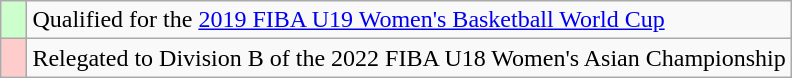<table class="wikitable" align=right>
<tr>
<td width=10px bgcolor=ccffcc></td>
<td>Qualified for the <a href='#'>2019 FIBA U19 Women's Basketball World Cup</a></td>
</tr>
<tr>
<td width=10px bgcolor=ffcccc></td>
<td>Relegated to Division B of the 2022 FIBA U18 Women's Asian Championship</td>
</tr>
</table>
